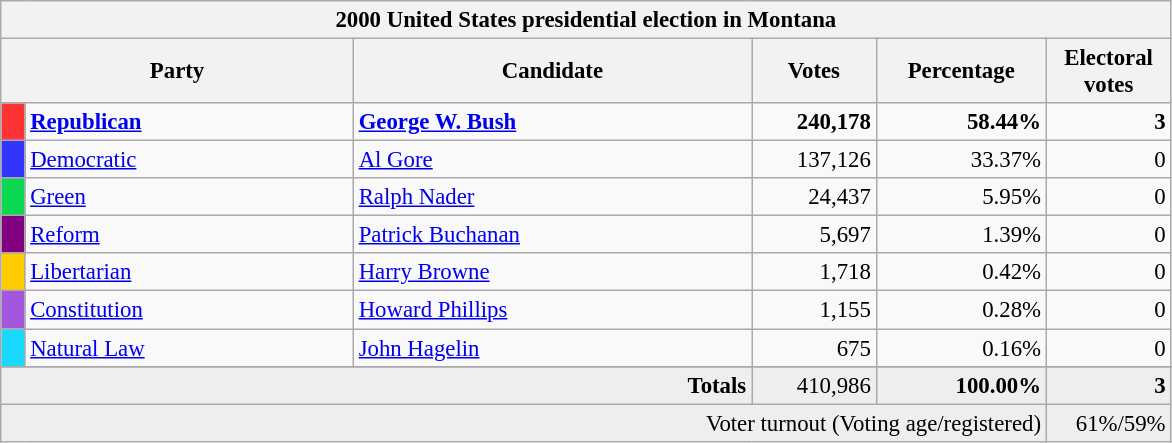<table class="wikitable" style="font-size: 95%;">
<tr>
<th colspan="6">2000 United States presidential election in Montana</th>
</tr>
<tr>
<th colspan="2" style="width: 15em">Party</th>
<th style="width: 17em">Candidate</th>
<th style="width: 5em">Votes</th>
<th style="width: 7em">Percentage</th>
<th style="width: 5em">Electoral votes</th>
</tr>
<tr>
<th style="background-color:#FF3333; width: 3px"></th>
<td style="width: 130px"><strong><a href='#'>Republican</a></strong></td>
<td><strong><a href='#'>George W. Bush</a></strong></td>
<td align="right"><strong>240,178</strong></td>
<td align="right"><strong>58.44%</strong></td>
<td align="right"><strong>3</strong></td>
</tr>
<tr>
<th style="background-color:#3333FF; width: 3px"></th>
<td style="width: 130px"><a href='#'>Democratic</a></td>
<td><a href='#'>Al Gore</a></td>
<td align="right">137,126</td>
<td align="right">33.37%</td>
<td align="right">0</td>
</tr>
<tr>
<th style="background-color:#0BDA51; width: 3px"></th>
<td style="width: 130px"><a href='#'>Green</a></td>
<td><a href='#'>Ralph Nader</a></td>
<td align="right">24,437</td>
<td align="right">5.95%</td>
<td align="right">0</td>
</tr>
<tr>
<th style="background-color:purple; width: 3px"></th>
<td style="width: 130px"><a href='#'>Reform</a></td>
<td><a href='#'>Patrick Buchanan</a></td>
<td align="right">5,697</td>
<td align="right">1.39%</td>
<td align="right">0</td>
</tr>
<tr>
<th style="background-color:#FC0; width: 3px"></th>
<td style="width: 130px"><a href='#'>Libertarian</a></td>
<td><a href='#'>Harry Browne</a></td>
<td align="right">1,718</td>
<td align="right">0.42%</td>
<td align="right">0</td>
</tr>
<tr>
<th style="background-color:#a356de; width: 3px"></th>
<td style="width: 130px"><a href='#'>Constitution</a></td>
<td><a href='#'>Howard Phillips</a></td>
<td align="right">1,155</td>
<td align="right">0.28%</td>
<td align="right">0</td>
</tr>
<tr>
<th style="background-color:#1ad9ff; width: 3px"></th>
<td style="width: 130px"><a href='#'>Natural Law</a></td>
<td><a href='#'>John Hagelin</a></td>
<td align="right">675</td>
<td align="right">0.16%</td>
<td align="right">0</td>
</tr>
<tr>
</tr>
<tr bgcolor="#EEEEEE">
<td colspan="3" align="right"><strong>Totals</strong></td>
<td align="right">410,986</td>
<td align="right"><strong>100.00%</strong></td>
<td align="right"><strong>3</strong></td>
</tr>
<tr bgcolor="#EEEEEE">
<td colspan="5" align="right">Voter turnout (Voting age/registered)</td>
<td colspan="1" align="right">61%/59%</td>
</tr>
</table>
